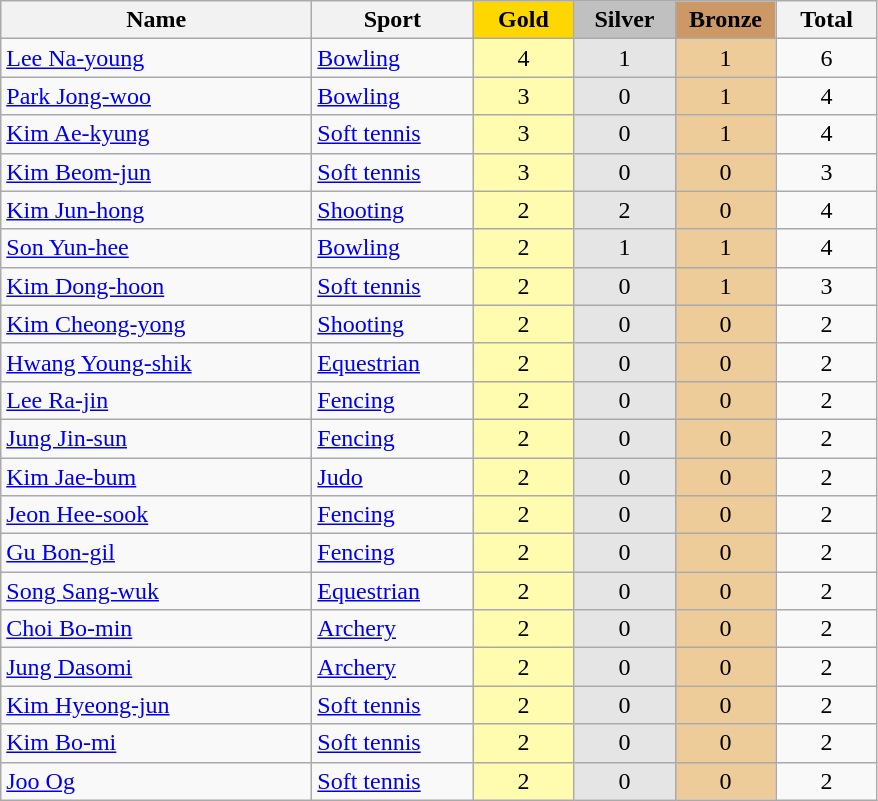<table class="wikitable" style="text-align:center;">
<tr>
<th width=200>Name</th>
<th width=100>Sport</th>
<td bgcolor=gold width=60><strong>Gold</strong></td>
<td bgcolor=silver width=60><strong>Silver</strong></td>
<td bgcolor=#cc9966 width=60><strong>Bronze</strong></td>
<th width=60>Total</th>
</tr>
<tr>
<td align=left><a href='#'>Lee Na-young</a></td>
<td align=left><a href='#'>Bowling</a></td>
<td bgcolor=#fffcaf>4</td>
<td bgcolor=#e5e5e5>1</td>
<td bgcolor=#eecc99>1</td>
<td>6</td>
</tr>
<tr>
<td align=left><a href='#'>Park Jong-woo</a></td>
<td align=left><a href='#'>Bowling</a></td>
<td bgcolor=#fffcaf>3</td>
<td bgcolor=#e5e5e5>0</td>
<td bgcolor=#eecc99>1</td>
<td>4</td>
</tr>
<tr>
<td align=left><a href='#'>Kim Ae-kyung</a></td>
<td align=left><a href='#'>Soft tennis</a></td>
<td bgcolor=#fffcaf>3</td>
<td bgcolor=#e5e5e5>0</td>
<td bgcolor=#eecc99>1</td>
<td>4</td>
</tr>
<tr>
<td align=left><a href='#'>Kim Beom-jun</a></td>
<td align=left><a href='#'>Soft tennis</a></td>
<td bgcolor=#fffcaf>3</td>
<td bgcolor=#e5e5e5>0</td>
<td bgcolor=#eecc99>0</td>
<td>3</td>
</tr>
<tr>
<td align=left><a href='#'>Kim Jun-hong</a></td>
<td align=left><a href='#'>Shooting</a></td>
<td bgcolor=#fffcaf>2</td>
<td bgcolor=#e5e5e5>2</td>
<td bgcolor=#eecc99>0</td>
<td>4</td>
</tr>
<tr>
<td align=left><a href='#'>Son Yun-hee</a></td>
<td align=left><a href='#'>Bowling</a></td>
<td bgcolor=#fffcaf>2</td>
<td bgcolor=#e5e5e5>1</td>
<td bgcolor=#eecc99>1</td>
<td>4</td>
</tr>
<tr>
<td align=left><a href='#'>Kim Dong-hoon</a></td>
<td align=left><a href='#'>Soft tennis</a></td>
<td bgcolor=#fffcaf>2</td>
<td bgcolor=#e5e5e5>0</td>
<td bgcolor=#eecc99>1</td>
<td>3</td>
</tr>
<tr>
<td align=left><a href='#'>Kim Cheong-yong</a></td>
<td align=left><a href='#'>Shooting</a></td>
<td bgcolor=#fffcaf>2</td>
<td bgcolor=#e5e5e5>0</td>
<td bgcolor=#eecc99>0</td>
<td>2</td>
</tr>
<tr>
<td align=left><a href='#'>Hwang Young-shik</a></td>
<td align=left><a href='#'>Equestrian</a></td>
<td bgcolor=#fffcaf>2</td>
<td bgcolor=#e5e5e5>0</td>
<td bgcolor=#eecc99>0</td>
<td>2</td>
</tr>
<tr>
<td align=left><a href='#'>Lee Ra-jin</a></td>
<td align=left><a href='#'>Fencing</a></td>
<td bgcolor=#fffcaf>2</td>
<td bgcolor=#e5e5e5>0</td>
<td bgcolor=#eecc99>0</td>
<td>2</td>
</tr>
<tr>
<td align=left><a href='#'>Jung Jin-sun</a></td>
<td align=left><a href='#'>Fencing</a></td>
<td bgcolor=#fffcaf>2</td>
<td bgcolor=#e5e5e5>0</td>
<td bgcolor=#eecc99>0</td>
<td>2</td>
</tr>
<tr>
<td align=left><a href='#'>Kim Jae-bum</a></td>
<td align=left><a href='#'>Judo</a></td>
<td bgcolor=#fffcaf>2</td>
<td bgcolor=#e5e5e5>0</td>
<td bgcolor=#eecc99>0</td>
<td>2</td>
</tr>
<tr>
<td align=left><a href='#'>Jeon Hee-sook</a></td>
<td align=left><a href='#'>Fencing</a></td>
<td bgcolor=#fffcaf>2</td>
<td bgcolor=#e5e5e5>0</td>
<td bgcolor=#eecc99>0</td>
<td>2</td>
</tr>
<tr>
<td align=left><a href='#'>Gu Bon-gil</a></td>
<td align=left><a href='#'>Fencing</a></td>
<td bgcolor=#fffcaf>2</td>
<td bgcolor=#e5e5e5>0</td>
<td bgcolor=#eecc99>0</td>
<td>2</td>
</tr>
<tr>
<td align=left><a href='#'>Song Sang-wuk</a></td>
<td align=left><a href='#'>Equestrian</a></td>
<td bgcolor=#fffcaf>2</td>
<td bgcolor=#e5e5e5>0</td>
<td bgcolor=#eecc99>0</td>
<td>2</td>
</tr>
<tr>
<td align=left><a href='#'>Choi Bo-min</a></td>
<td align=left><a href='#'>Archery</a></td>
<td bgcolor=#fffcaf>2</td>
<td bgcolor=#e5e5e5>0</td>
<td bgcolor=#eecc99>0</td>
<td>2</td>
</tr>
<tr>
<td align=left><a href='#'>Jung Dasomi</a></td>
<td align=left><a href='#'>Archery</a></td>
<td bgcolor=#fffcaf>2</td>
<td bgcolor=#e5e5e5>0</td>
<td bgcolor=#eecc99>0</td>
<td>2</td>
</tr>
<tr>
<td align=left><a href='#'>Kim Hyeong-jun</a></td>
<td align=left><a href='#'>Soft tennis</a></td>
<td bgcolor=#fffcaf>2</td>
<td bgcolor=#e5e5e5>0</td>
<td bgcolor=#eecc99>0</td>
<td>2</td>
</tr>
<tr>
<td align=left><a href='#'>Kim Bo-mi</a></td>
<td align=left><a href='#'>Soft tennis</a></td>
<td bgcolor=#fffcaf>2</td>
<td bgcolor=#e5e5e5>0</td>
<td bgcolor=#eecc99>0</td>
<td>2</td>
</tr>
<tr>
<td align=left><a href='#'>Joo Og</a></td>
<td align=left><a href='#'>Soft tennis</a></td>
<td bgcolor=#fffcaf>2</td>
<td bgcolor=#e5e5e5>0</td>
<td bgcolor=#eecc99>0</td>
<td>2</td>
</tr>
</table>
